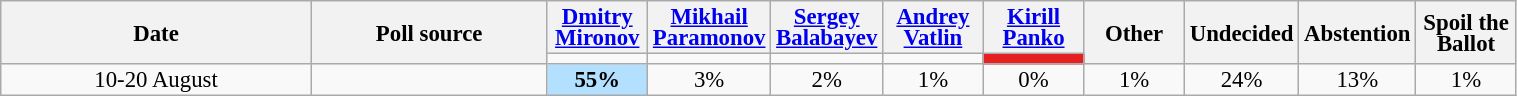<table class=wikitable style="font-size:95%; line-height:14px; text-align:center">
<tr>
<th style=width:200px; rowspan=2>Date</th>
<th style=width:150px; rowspan=2>Poll source</th>
<th style=width:60px><a href='#'>Dmitry Mironov</a></th>
<th style=width:60px><a href='#'>Mikhail Paramonov</a></th>
<th style=width:60px><a href='#'>Sergey Balabayev</a></th>
<th style=width:60px><a href='#'>Andrey Vatlin</a></th>
<th style=width:60px><a href='#'>Kirill Panko</a></th>
<th style="width:60px;" rowspan=2>Other</th>
<th style="width:60px;" rowspan=2>Undecided</th>
<th style="width:60px;" rowspan=2>Abstention</th>
<th style="width:60px;" rowspan=2>Spoil the Ballot</th>
</tr>
<tr>
<td bgcolor=></td>
<td bgcolor=></td>
<td bgcolor=></td>
<td bgcolor=></td>
<td bgcolor=#e62020></td>
</tr>
<tr>
<td>10-20 August</td>
<td> </td>
<td style="background:#B3E0FF"><strong>55%</strong></td>
<td>3%</td>
<td>2%</td>
<td>1%</td>
<td>0%</td>
<td>1%</td>
<td>24%</td>
<td>13%</td>
<td>1%</td>
</tr>
</table>
